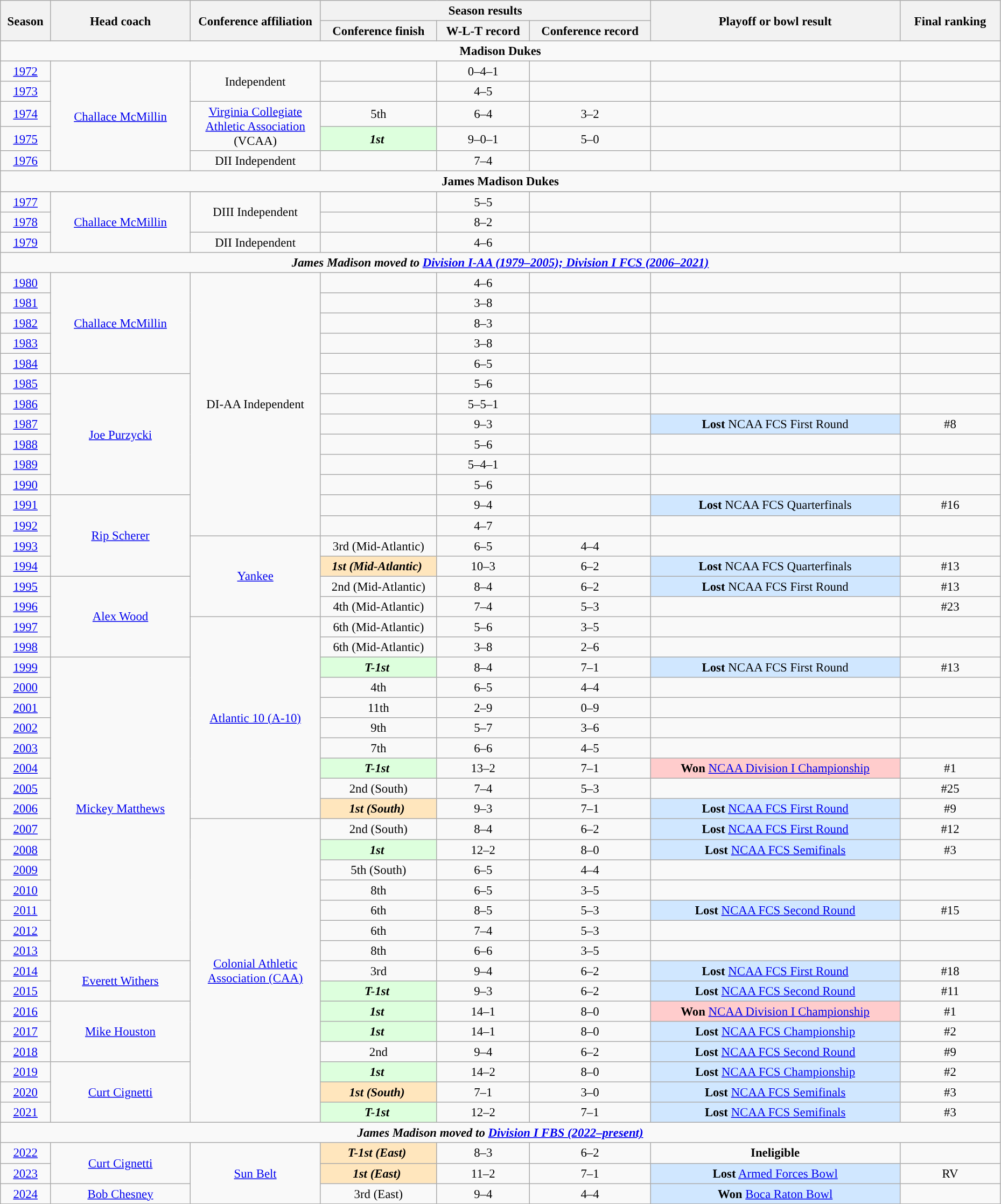<table class="wikitable" style="font-size: 95%; width:98%; text-align:center;">
<tr>
<th rowspan="2" style="width:5%;">Season</th>
<th rowspan="2" style="width:14%;">Head coach</th>
<th rowspan="2" style="width:13%;">Conference affiliation</th>
<th colspan="3">Season results</th>
<th rowspan="2" style="width:25%;">Playoff or bowl result</th>
<th rowspan="2" style="width:10%;">Final ranking</th>
</tr>
<tr>
<th>Conference finish</th>
<th>W-L-T record</th>
<th>Conference record</th>
</tr>
<tr>
<td colspan="11"><strong>Madison Dukes</strong></td>
</tr>
<tr>
<td><a href='#'>1972</a></td>
<td rowspan=5><a href='#'>Challace McMillin</a></td>
<td rowspan=2>Independent</td>
<td></td>
<td>0–4–1</td>
<td></td>
<td></td>
<td></td>
</tr>
<tr>
<td><a href='#'>1973</a></td>
<td></td>
<td>4–5</td>
<td></td>
<td></td>
<td></td>
</tr>
<tr>
<td><a href='#'>1974</a></td>
<td rowspan=2><a href='#'>Virginia Collegiate Athletic Association</a> (VCAA)</td>
<td>5th</td>
<td>6–4</td>
<td>3–2</td>
<td></td>
<td></td>
</tr>
<tr>
<td><a href='#'>1975</a></td>
<td bgcolor="#DDFFDD"><strong><em>1st</em></strong> </td>
<td>9–0–1</td>
<td>5–0</td>
<td></td>
<td></td>
</tr>
<tr>
<td><a href='#'>1976</a></td>
<td rowspan=1>DII Independent</td>
<td></td>
<td>7–4</td>
<td></td>
<td></td>
<td></td>
</tr>
<tr>
<td colspan="11"><strong>James Madison Dukes</strong></td>
</tr>
<tr>
</tr>
<tr>
<td><a href='#'>1977</a></td>
<td rowspan=3><a href='#'>Challace McMillin</a></td>
<td rowspan=2>DIII Independent</td>
<td></td>
<td>5–5</td>
<td></td>
<td></td>
<td></td>
</tr>
<tr>
<td><a href='#'>1978</a></td>
<td></td>
<td>8–2</td>
<td></td>
<td></td>
<td></td>
</tr>
<tr>
<td><a href='#'>1979</a></td>
<td rowspan=1>DII Independent</td>
<td></td>
<td>4–6</td>
<td></td>
<td></td>
<td></td>
</tr>
<tr>
<td align="center" colspan=11 rowspan=1><strong><em>James Madison moved to <a href='#'>Division I-AA (1979–2005); Division I FCS (2006–2021)</a></em></strong></td>
</tr>
<tr>
<td><a href='#'>1980</a></td>
<td rowspan=5><a href='#'>Challace McMillin</a></td>
<td rowspan=13>DI-AA Independent</td>
<td></td>
<td>4–6</td>
<td></td>
<td></td>
<td></td>
</tr>
<tr>
<td><a href='#'>1981</a></td>
<td></td>
<td>3–8</td>
<td></td>
<td></td>
<td></td>
</tr>
<tr>
<td><a href='#'>1982</a></td>
<td></td>
<td>8–3</td>
<td></td>
<td></td>
<td></td>
</tr>
<tr>
<td><a href='#'>1983</a></td>
<td></td>
<td>3–8</td>
<td></td>
<td></td>
<td></td>
</tr>
<tr>
<td><a href='#'>1984</a></td>
<td></td>
<td>6–5</td>
<td></td>
<td></td>
<td></td>
</tr>
<tr>
<td><a href='#'>1985</a></td>
<td rowspan=6><a href='#'>Joe Purzycki</a></td>
<td></td>
<td>5–6</td>
<td></td>
<td></td>
<td></td>
</tr>
<tr>
<td><a href='#'>1986</a></td>
<td></td>
<td>5–5–1</td>
<td></td>
<td></td>
<td></td>
</tr>
<tr>
<td><a href='#'>1987</a></td>
<td></td>
<td>9–3</td>
<td></td>
<td bgcolor="#D0E7FF"><strong>Lost</strong> NCAA FCS First Round</td>
<td>#8</td>
</tr>
<tr>
<td><a href='#'>1988</a></td>
<td></td>
<td>5–6</td>
<td></td>
<td></td>
<td></td>
</tr>
<tr>
<td><a href='#'>1989</a></td>
<td></td>
<td>5–4–1</td>
<td></td>
<td></td>
<td></td>
</tr>
<tr>
<td><a href='#'>1990</a></td>
<td></td>
<td>5–6</td>
<td></td>
<td></td>
<td></td>
</tr>
<tr>
<td><a href='#'>1991</a></td>
<td rowspan=4><a href='#'>Rip Scherer</a></td>
<td></td>
<td>9–4</td>
<td></td>
<td bgcolor="#D0E7FF"><strong>Lost</strong> NCAA FCS Quarterfinals</td>
<td>#16</td>
</tr>
<tr>
<td><a href='#'>1992</a></td>
<td></td>
<td>4–7</td>
<td></td>
<td></td>
<td></td>
</tr>
<tr>
<td><a href='#'>1993</a></td>
<td rowspan=4><a href='#'>Yankee</a></td>
<td>3rd (Mid-Atlantic)</td>
<td>6–5</td>
<td>4–4</td>
<td></td>
<td></td>
</tr>
<tr>
<td><a href='#'>1994</a></td>
<td bgcolor="#FFE6BD"><strong><em>1st (Mid-Atlantic)</em></strong> </td>
<td>10–3</td>
<td>6–2</td>
<td bgcolor="#D0E7FF"><strong>Lost</strong> NCAA FCS Quarterfinals</td>
<td>#13</td>
</tr>
<tr>
<td><a href='#'>1995</a></td>
<td rowspan=4><a href='#'>Alex Wood</a></td>
<td>2nd (Mid-Atlantic)</td>
<td>8–4</td>
<td>6–2</td>
<td bgcolor="#D0E7FF"><strong>Lost</strong> NCAA FCS First Round</td>
<td>#13</td>
</tr>
<tr>
<td><a href='#'>1996</a></td>
<td>4th (Mid-Atlantic)</td>
<td>7–4</td>
<td>5–3</td>
<td></td>
<td>#23</td>
</tr>
<tr>
<td><a href='#'>1997</a></td>
<td rowspan=10><a href='#'>Atlantic 10 (A-10)</a></td>
<td>6th (Mid-Atlantic)</td>
<td>5–6</td>
<td>3–5</td>
<td></td>
<td></td>
</tr>
<tr>
<td><a href='#'>1998</a></td>
<td>6th (Mid-Atlantic)</td>
<td>3–8</td>
<td>2–6</td>
<td></td>
<td></td>
</tr>
<tr>
<td><a href='#'>1999</a></td>
<td rowspan=15><a href='#'>Mickey Matthews</a></td>
<td bgcolor="#DDFFDD"><strong><em>T-1st</em></strong> </td>
<td>8–4</td>
<td>7–1</td>
<td bgcolor="#D0E7FF"><strong>Lost</strong> NCAA FCS First Round</td>
<td>#13</td>
</tr>
<tr>
<td><a href='#'>2000</a></td>
<td>4th</td>
<td>6–5</td>
<td>4–4</td>
<td></td>
<td></td>
</tr>
<tr>
<td><a href='#'>2001</a></td>
<td>11th</td>
<td>2–9</td>
<td>0–9</td>
<td></td>
<td></td>
</tr>
<tr>
<td><a href='#'>2002</a></td>
<td>9th</td>
<td>5–7</td>
<td>3–6</td>
<td></td>
<td></td>
</tr>
<tr>
<td><a href='#'>2003</a></td>
<td>7th</td>
<td>6–6</td>
<td>4–5</td>
<td></td>
<td></td>
</tr>
<tr>
<td><a href='#'>2004</a></td>
<td bgcolor="#DDFFDD"><strong><em>T-1st</em></strong> </td>
<td>13–2</td>
<td>7–1</td>
<td bgcolor="#FFCCCC"><strong>Won</strong> <a href='#'>NCAA Division I Championship</a></td>
<td>#1</td>
</tr>
<tr>
<td><a href='#'>2005</a></td>
<td>2nd (South)</td>
<td>7–4</td>
<td>5–3</td>
<td></td>
<td>#25</td>
</tr>
<tr>
<td><a href='#'>2006</a></td>
<td bgcolor="#FFE6BD"><strong><em>1st (South)</em></strong> </td>
<td>9–3</td>
<td>7–1</td>
<td bgcolor="#D0E7FF"><strong>Lost</strong> <a href='#'>NCAA FCS First Round</a></td>
<td>#9</td>
</tr>
<tr>
<td><a href='#'>2007</a></td>
<td rowspan=15><a href='#'>Colonial Athletic Association (CAA)</a></td>
<td>2nd (South)</td>
<td>8–4</td>
<td>6–2</td>
<td bgcolor="#D0E7FF"><strong>Lost</strong> <a href='#'>NCAA FCS First Round</a></td>
<td>#12</td>
</tr>
<tr>
<td><a href='#'>2008</a></td>
<td bgcolor="#DDFFDD"><strong><em>1st</em></strong> </td>
<td>12–2</td>
<td>8–0</td>
<td bgcolor="#D0E7FF"><strong>Lost</strong> <a href='#'>NCAA FCS Semifinals</a></td>
<td>#3</td>
</tr>
<tr>
<td><a href='#'>2009</a></td>
<td>5th (South)</td>
<td>6–5</td>
<td>4–4</td>
<td></td>
<td></td>
</tr>
<tr>
<td><a href='#'>2010</a></td>
<td>8th</td>
<td>6–5</td>
<td>3–5</td>
<td></td>
<td></td>
</tr>
<tr>
<td><a href='#'>2011</a></td>
<td>6th</td>
<td>8–5</td>
<td>5–3</td>
<td bgcolor="#D0E7FF"><strong>Lost</strong> <a href='#'>NCAA FCS Second Round</a></td>
<td>#15</td>
</tr>
<tr>
<td><a href='#'>2012</a></td>
<td>6th</td>
<td>7–4</td>
<td>5–3</td>
<td></td>
<td></td>
</tr>
<tr>
<td><a href='#'>2013</a></td>
<td>8th</td>
<td>6–6</td>
<td>3–5</td>
<td></td>
<td></td>
</tr>
<tr>
<td><a href='#'>2014</a></td>
<td rowspan=2><a href='#'>Everett Withers</a></td>
<td>3rd</td>
<td>9–4</td>
<td>6–2</td>
<td bgcolor="#D0E7FF"><strong>Lost</strong> <a href='#'>NCAA FCS First Round</a></td>
<td>#18</td>
</tr>
<tr>
<td><a href='#'>2015</a></td>
<td bgcolor="#DDFFDD"><strong><em>T-1st</em></strong> </td>
<td>9–3</td>
<td>6–2</td>
<td bgcolor="#D0E7FF"><strong>Lost</strong> <a href='#'>NCAA FCS Second Round</a></td>
<td>#11</td>
</tr>
<tr>
<td><a href='#'>2016</a></td>
<td rowspan=3><a href='#'>Mike Houston</a></td>
<td bgcolor="#DDFFDD"><strong><em>1st</em></strong> </td>
<td>14–1</td>
<td>8–0</td>
<td bgcolor="#FFCCCC"><strong>Won</strong> <a href='#'>NCAA Division I Championship</a></td>
<td>#1</td>
</tr>
<tr>
<td><a href='#'>2017</a></td>
<td bgcolor="#DDFFDD"><strong><em>1st</em></strong> </td>
<td>14–1</td>
<td>8–0</td>
<td bgcolor="#D0E7FF"><strong>Lost</strong> <a href='#'>NCAA FCS Championship</a></td>
<td>#2</td>
</tr>
<tr>
<td><a href='#'>2018</a></td>
<td>2nd</td>
<td>9–4</td>
<td>6–2</td>
<td bgcolor="#D0E7FF"><strong>Lost</strong> <a href='#'>NCAA FCS Second Round</a></td>
<td>#9</td>
</tr>
<tr>
<td><a href='#'>2019</a></td>
<td rowspan=3><a href='#'>Curt Cignetti</a></td>
<td bgcolor="#DDFFDD"><strong><em>1st</em></strong> </td>
<td>14–2</td>
<td>8–0</td>
<td bgcolor="#D0E7FF"><strong>Lost</strong> <a href='#'>NCAA FCS Championship</a></td>
<td>#2</td>
</tr>
<tr>
<td><a href='#'>2020</a></td>
<td bgcolor="#FFE6BD"><strong><em>1st (South)</em></strong> </td>
<td>7–1</td>
<td>3–0</td>
<td bgcolor="#D0E7FF"><strong>Lost</strong> <a href='#'>NCAA FCS Semifinals</a></td>
<td>#3</td>
</tr>
<tr>
<td><a href='#'>2021</a></td>
<td bgcolor="#DDFFDD"><strong><em>T-1st</em></strong> </td>
<td>12–2</td>
<td>7–1</td>
<td bgcolor="#D0E7FF"><strong>Lost</strong> <a href='#'>NCAA FCS Semifinals</a></td>
<td>#3</td>
</tr>
<tr>
<td align="center" colspan=11 rowspan=1><strong><em>James Madison moved to <a href='#'>Division I FBS (2022–present)</a></em></strong></td>
</tr>
<tr>
<td><a href='#'>2022</a></td>
<td rowspan=2><a href='#'>Curt Cignetti</a></td>
<td rowspan=3><a href='#'>Sun Belt</a></td>
<td bgcolor="#FFE6BD"><strong><em>T-1st (East)</em></strong> </td>
<td>8–3</td>
<td>6–2</td>
<td><strong>Ineligible</strong></td>
<td></td>
</tr>
<tr>
<td><a href='#'>2023</a></td>
<td bgcolor="#FFE6BD"><strong><em>1st (East)</em></strong> </td>
<td>11–2</td>
<td>7–1</td>
<td bgcolor="#D0E7FF"><strong>Lost</strong> <a href='#'>Armed Forces Bowl</a></td>
<td>RV</td>
</tr>
<tr>
<td><a href='#'>2024</a></td>
<td rowspan=1><a href='#'>Bob Chesney</a></td>
<td>3rd (East)</td>
<td>9–4</td>
<td>4–4</td>
<td bgcolor="#D0E7FF"><strong>Won</strong> <a href='#'>Boca Raton Bowl</a></td>
<td></td>
</tr>
</table>
